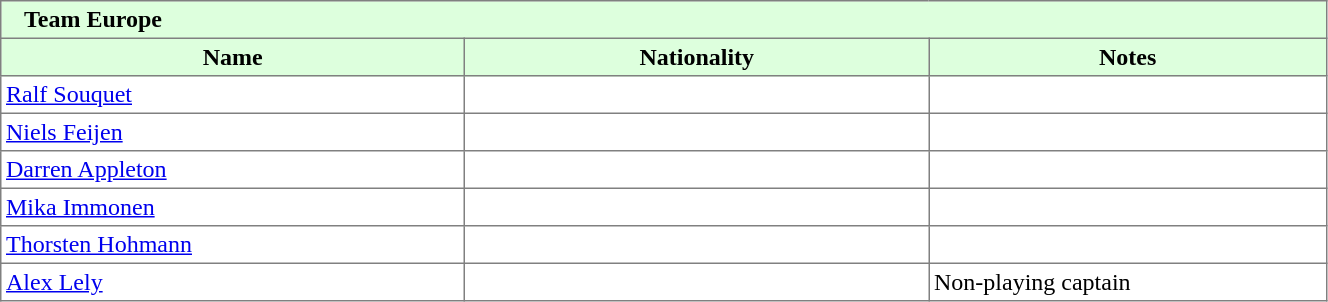<table border="1" cellpadding="3" width="70%" style="border-collapse: collapse;">
<tr bgcolor="#ddffdd">
<td colspan=3>   <strong>Team Europe</strong></td>
</tr>
<tr bgcolor="#ddffdd">
<th width=35%>Name</th>
<th width=35%>Nationality</th>
<th width=30%>Notes</th>
</tr>
<tr>
<td><a href='#'>Ralf Souquet</a></td>
<td></td>
<td></td>
</tr>
<tr>
<td><a href='#'>Niels Feijen</a></td>
<td></td>
<td></td>
</tr>
<tr>
<td><a href='#'>Darren Appleton</a></td>
<td></td>
<td></td>
</tr>
<tr>
<td><a href='#'>Mika Immonen</a></td>
<td></td>
<td></td>
</tr>
<tr>
<td><a href='#'>Thorsten Hohmann</a></td>
<td></td>
<td></td>
</tr>
<tr>
<td><a href='#'>Alex Lely</a></td>
<td></td>
<td>Non-playing captain</td>
</tr>
</table>
